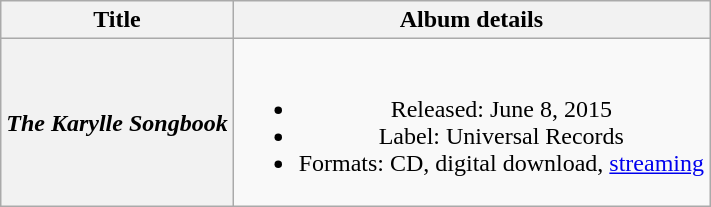<table class="wikitable plainrowheaders" style="text-align:center;">
<tr>
<th>Title</th>
<th>Album details</th>
</tr>
<tr>
<th scope="row"><em>The Karylle Songbook</em></th>
<td><br><ul><li>Released: June 8, 2015</li><li>Label: Universal Records</li><li>Formats: CD, digital download, <a href='#'>streaming</a></li></ul></td>
</tr>
</table>
